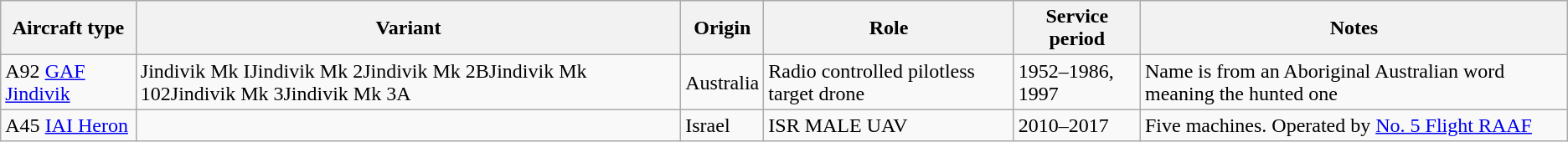<table class="wikitable sortable">
<tr>
<th>Aircraft type</th>
<th>Variant</th>
<th>Origin</th>
<th>Role</th>
<th>Service period</th>
<th>Notes</th>
</tr>
<tr>
<td>A92 <a href='#'>GAF Jindivik</a></td>
<td>Jindivik Mk IJindivik Mk 2Jindivik Mk 2BJindivik Mk 102Jindivik Mk 3Jindivik Mk 3A</td>
<td>Australia</td>
<td>Radio controlled pilotless target drone</td>
<td>1952–1986, 1997</td>
<td>Name is from an Aboriginal Australian word meaning the hunted one</td>
</tr>
<tr>
<td>A45 <a href='#'>IAI Heron</a></td>
<td></td>
<td>Israel</td>
<td>ISR MALE UAV</td>
<td>2010–2017</td>
<td>Five machines. Operated by <a href='#'>No. 5 Flight RAAF</a></td>
</tr>
</table>
